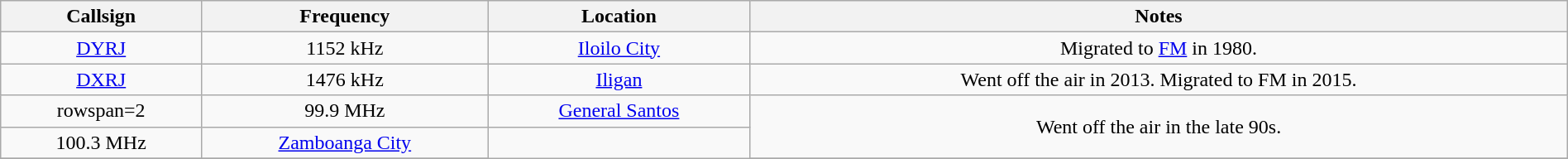<table class="wikitable" style="width:100%; text-align:center;">
<tr>
<th>Callsign</th>
<th>Frequency</th>
<th>Location</th>
<th>Notes</th>
</tr>
<tr>
<td><a href='#'>DYRJ</a></td>
<td>1152 kHz</td>
<td><a href='#'>Iloilo City</a></td>
<td>Migrated to <a href='#'>FM</a> in 1980.</td>
</tr>
<tr>
<td><a href='#'>DXRJ</a></td>
<td>1476 kHz</td>
<td><a href='#'>Iligan</a></td>
<td>Went off the air in 2013. Migrated to FM in 2015.</td>
</tr>
<tr>
<td>rowspan=2 </td>
<td>99.9 MHz</td>
<td><a href='#'>General Santos</a></td>
<td rowspan=2>Went off the air in the late 90s.</td>
</tr>
<tr>
<td>100.3 MHz</td>
<td><a href='#'>Zamboanga City</a></td>
</tr>
<tr>
</tr>
</table>
